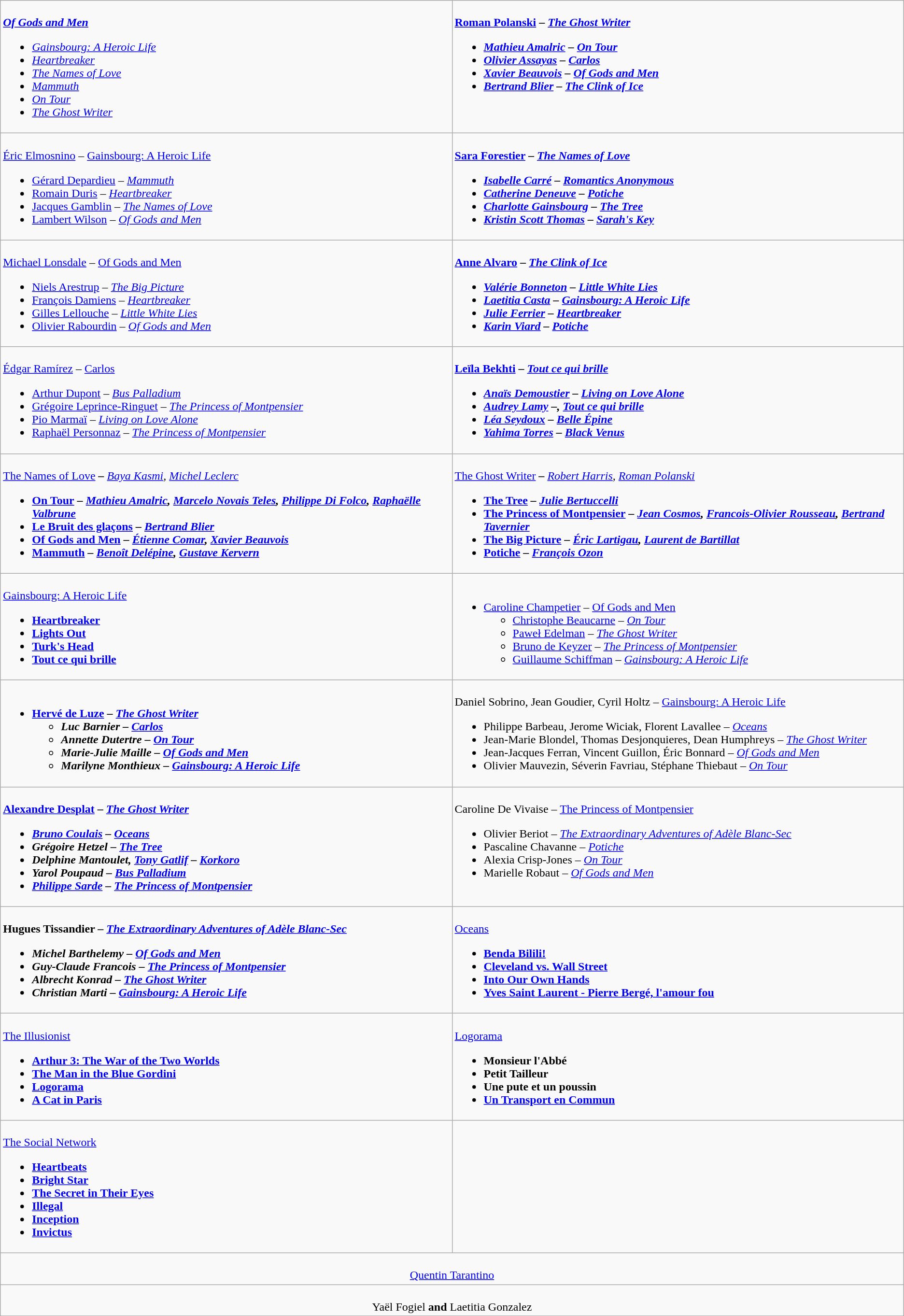<table class=wikitable style="width=150%">
<tr>
<td valign="top" width="50%"><br>
<strong><em><a href='#'>Of Gods and Men</a></em></strong><ul><li><em><a href='#'>Gainsbourg: A Heroic Life</a></em></li><li><em><a href='#'>Heartbreaker</a></em></li><li><em><a href='#'>The Names of Love</a></em></li><li><em><a href='#'>Mammuth</a></em></li><li><em><a href='#'>On Tour</a></em></li><li><em><a href='#'>The Ghost Writer</a></em></li></ul></td>
<td valign="top" width="50%"><br>
<strong><a href='#'>Roman Polanski</a> – <em><a href='#'>The Ghost Writer</a><strong><em><ul><li><a href='#'>Mathieu Amalric</a> – </em><a href='#'>On Tour</a><em></li><li><a href='#'>Olivier Assayas</a> – </em><a href='#'>Carlos</a><em></li><li><a href='#'>Xavier Beauvois</a> – </em><a href='#'>Of Gods and Men</a><em></li><li><a href='#'>Bertrand Blier</a> – </em><a href='#'>The Clink of Ice</a><em></li></ul></td>
</tr>
<tr>
<td valign="top" width="50%"><br>
</strong><a href='#'>Éric Elmosnino</a> – </em><a href='#'>Gainsbourg: A Heroic Life</a></em></strong><ul><li><a href='#'>Gérard Depardieu</a> – <em><a href='#'>Mammuth</a></em></li><li><a href='#'>Romain Duris</a> – <em><a href='#'>Heartbreaker</a></em></li><li><a href='#'>Jacques Gamblin</a> – <em><a href='#'>The Names of Love</a></em></li><li><a href='#'>Lambert Wilson</a> – <em><a href='#'>Of Gods and Men</a></em></li></ul></td>
<td valign="top" width="50%"><br>
<strong><a href='#'>Sara Forestier</a> – <em><a href='#'>The Names of Love</a><strong><em><ul><li><a href='#'>Isabelle Carré</a> – </em><a href='#'>Romantics Anonymous</a><em></li><li><a href='#'>Catherine Deneuve</a> – </em><a href='#'>Potiche</a><em></li><li><a href='#'>Charlotte Gainsbourg</a> – </em><a href='#'>The Tree</a><em></li><li><a href='#'>Kristin Scott Thomas</a> – </em><a href='#'>Sarah's Key</a><em></li></ul></td>
</tr>
<tr>
<td valign="top" width="50%"><br>
</strong><a href='#'>Michael Lonsdale</a> – </em><a href='#'>Of Gods and Men</a></em></strong><ul><li><a href='#'>Niels Arestrup</a> – <em><a href='#'>The Big Picture</a></em></li><li><a href='#'>François Damiens</a> – <em><a href='#'>Heartbreaker</a></em></li><li><a href='#'>Gilles Lellouche</a> – <em><a href='#'>Little White Lies</a></em></li><li><a href='#'>Olivier Rabourdin</a> – <em><a href='#'>Of Gods and Men</a></em></li></ul></td>
<td valign="top" width="50%"><br>
<strong><a href='#'>Anne Alvaro</a> – <em><a href='#'>The Clink of Ice</a><strong><em><ul><li><a href='#'>Valérie Bonneton</a> – </em><a href='#'>Little White Lies</a><em></li><li><a href='#'>Laetitia Casta</a> – </em><a href='#'>Gainsbourg: A Heroic Life</a><em></li><li><a href='#'>Julie Ferrier</a> – </em><a href='#'>Heartbreaker</a><em></li><li><a href='#'>Karin Viard</a> – </em><a href='#'>Potiche</a><em></li></ul></td>
</tr>
<tr>
<td valign="top" width="50%"><br>
</strong><a href='#'>Édgar Ramírez</a> – </em><a href='#'>Carlos</a></em></strong><ul><li><a href='#'>Arthur Dupont</a> – <em><a href='#'>Bus Palladium</a></em></li><li><a href='#'>Grégoire Leprince-Ringuet</a> – <em><a href='#'>The Princess of Montpensier</a></em></li><li><a href='#'>Pio Marmaï</a> – <em><a href='#'>Living on Love Alone</a></em></li><li><a href='#'>Raphaël Personnaz</a> – <em><a href='#'>The Princess of Montpensier</a></em></li></ul></td>
<td valign="top" width="50%"><br>
<strong><a href='#'>Leïla Bekhti</a> – <em><a href='#'>Tout ce qui brille</a><strong><em><ul><li><a href='#'>Anaïs Demoustier</a> – </em><a href='#'>Living on Love Alone</a><em></li><li><a href='#'>Audrey Lamy</a> –, </em><a href='#'>Tout ce qui brille</a><em></li><li><a href='#'>Léa Seydoux</a> – </em><a href='#'>Belle Épine</a><em></li><li><a href='#'>Yahima Torres</a> – </em><a href='#'>Black Venus</a><em></li></ul></td>
</tr>
<tr>
<td valign="top" width="50%"><br>
</em></strong><a href='#'>The Names of Love</a><strong><em> – </strong><a href='#'>Baya Kasmi</a>, <a href='#'>Michel Leclerc</a><strong><ul><li></em><a href='#'>On Tour</a><em> – <a href='#'>Mathieu Amalric</a>, <a href='#'>Marcelo Novais Teles</a>, <a href='#'>Philippe Di Folco</a>, <a href='#'>Raphaëlle Valbrune</a></li><li></em><a href='#'>Le Bruit des glaçons</a><em> – <a href='#'>Bertrand Blier</a></li><li></em><a href='#'>Of Gods and Men</a><em> – <a href='#'>Étienne Comar</a>, <a href='#'>Xavier Beauvois</a></li><li></em><a href='#'>Mammuth</a><em> – <a href='#'>Benoît Delépine</a>, <a href='#'>Gustave Kervern</a></li></ul></td>
<td valign="top" width="50%"><br>
</em></strong><a href='#'>The Ghost Writer</a><strong><em> – </strong><a href='#'>Robert Harris</a>, <a href='#'>Roman Polanski</a><strong><ul><li></em><a href='#'>The Tree</a><em> – <a href='#'>Julie Bertuccelli</a></li><li></em><a href='#'>The Princess of Montpensier</a><em> – <a href='#'>Jean Cosmos</a>, <a href='#'>Francois-Olivier Rousseau</a>, <a href='#'>Bertrand Tavernier</a></li><li></em><a href='#'>The Big Picture</a><em> – <a href='#'>Éric Lartigau</a>, <a href='#'>Laurent de Bartillat</a></li><li></em><a href='#'>Potiche</a><em> – <a href='#'>François Ozon</a></li></ul></td>
</tr>
<tr>
<td valign="top" width="50%"><br>
</em></strong><a href='#'>Gainsbourg: A Heroic Life</a><strong><em><ul><li></em><a href='#'>Heartbreaker</a><em></li><li></em><a href='#'>Lights Out</a><em></li><li></em><a href='#'>Turk's Head</a><em></li><li></em><a href='#'>Tout ce qui brille</a><em></li></ul></td>
<td valign="top" width="50%"><br><ul><li></strong><a href='#'>Caroline Champetier</a> – </em><a href='#'>Of Gods and Men</a></em></strong><ul><li><a href='#'>Christophe Beaucarne</a> – <em><a href='#'>On Tour</a></em></li><li><a href='#'>Paweł Edelman</a> – <em><a href='#'>The Ghost Writer</a></em></li><li><a href='#'>Bruno de Keyzer</a> – <em><a href='#'>The Princess of Montpensier</a></em></li><li><a href='#'>Guillaume Schiffman</a> – <em><a href='#'>Gainsbourg: A Heroic Life</a></em></li></ul></li></ul></td>
</tr>
<tr>
<td valign="top" width="50%"><br><ul><li><strong><a href='#'>Hervé de Luze</a> – <em><a href='#'>The Ghost Writer</a><strong><em><ul><li>Luc Barnier – </em><a href='#'>Carlos</a><em></li><li>Annette Dutertre – </em><a href='#'>On Tour</a><em></li><li>Marie-Julie Maille – </em><a href='#'>Of Gods and Men</a><em></li><li>Marilyne Monthieux – </em><a href='#'>Gainsbourg: A Heroic Life</a><em></li></ul></li></ul></td>
<td valign="top" width="50%"><br>
</strong>Daniel Sobrino, Jean Goudier, Cyril Holtz – </em><a href='#'>Gainsbourg: A Heroic Life</a></em></strong><ul><li>Philippe Barbeau, Jerome Wiciak, Florent Lavallee – <em><a href='#'>Oceans</a></em></li><li>Jean-Marie Blondel, Thomas Desjonquieres, Dean Humphreys – <em><a href='#'>The Ghost Writer</a></em></li><li>Jean-Jacques Ferran, Vincent Guillon, Éric Bonnard – <em><a href='#'>Of Gods and Men</a></em></li><li>Olivier Mauvezin, Séverin Favriau, Stéphane Thiebaut – <em><a href='#'>On Tour</a></em></li></ul></td>
</tr>
<tr>
<td valign="top" width="50%"><br>
<strong><a href='#'>Alexandre Desplat</a> – <em><a href='#'>The Ghost Writer</a><strong><em><ul><li><a href='#'>Bruno Coulais</a> – </em><a href='#'>Oceans</a><em></li><li>Grégoire Hetzel – </em><a href='#'>The Tree</a><em></li><li>Delphine Mantoulet, <a href='#'>Tony Gatlif</a> – </em><a href='#'>Korkoro</a><em></li><li>Yarol Poupaud – </em><a href='#'>Bus Palladium</a><em></li><li><a href='#'>Philippe Sarde</a> – </em><a href='#'>The Princess of Montpensier</a><em></li></ul></td>
<td valign="top" width="50%"><br>
</strong>Caroline De Vivaise – </em><a href='#'>The Princess of Montpensier</a></em></strong><ul><li>Olivier Beriot – <em><a href='#'>The Extraordinary Adventures of Adèle Blanc-Sec</a></em></li><li>Pascaline Chavanne – <em><a href='#'>Potiche</a></em></li><li>Alexia Crisp-Jones – <em><a href='#'>On Tour</a></em></li><li>Marielle Robaut – <em><a href='#'>Of Gods and Men</a></em></li></ul></td>
</tr>
<tr>
<td valign="top" width="50%"><br>
<strong>Hugues Tissandier – <em><a href='#'>The Extraordinary Adventures of Adèle Blanc-Sec</a><strong><em><ul><li>Michel Barthelemy – </em><a href='#'>Of Gods and Men</a><em></li><li>Guy-Claude Francois – </em><a href='#'>The Princess of Montpensier</a><em></li><li>Albrecht Konrad – </em><a href='#'>The Ghost Writer</a><em></li><li>Christian Marti – </em><a href='#'>Gainsbourg: A Heroic Life</a><em></li></ul></td>
<td valign="top" width="50%"><br>
</em></strong><a href='#'>Oceans</a><strong><em><ul><li></em><a href='#'>Benda Bilili!</a><em></li><li></em><a href='#'>Cleveland vs. Wall Street</a><em></li><li></em><a href='#'>Into Our Own Hands</a><em></li><li></em><a href='#'>Yves Saint Laurent - Pierre Bergé, l'amour fou</a><em></li></ul></td>
</tr>
<tr>
<td valign="top" width="50%"><br>
</em></strong><a href='#'>The Illusionist</a><strong><em><ul><li></em><a href='#'>Arthur 3: The War of the Two Worlds</a><em></li><li></em><a href='#'>The Man in the Blue Gordini</a><em></li><li></em><a href='#'>Logorama</a><em></li><li></em><a href='#'>A Cat in Paris</a><em></li></ul></td>
<td valign="top" width="50%"><br>
</em></strong><a href='#'>Logorama</a><strong><em><ul><li></em>Monsieur l'Abbé<em></li><li></em>Petit Tailleur<em></li><li></em>Une pute et un poussin<em></li><li></em><a href='#'>Un Transport en Commun</a><em></li></ul></td>
</tr>
<tr>
<td valign="top" width="50%"><br>
</em></strong><a href='#'>The Social Network</a><strong><em><ul><li></em><a href='#'>Heartbeats</a><em></li><li></em><a href='#'>Bright Star</a><em></li><li></em><a href='#'>The Secret in Their Eyes</a><em></li><li></em><a href='#'>Illegal</a><em></li><li></em><a href='#'>Inception</a><em></li><li></em><a href='#'>Invictus</a><em></li></ul></td>
<td colspan="2" valign="top" width="50%"></td>
</tr>
<tr>
<td align="center" colspan="2" valign="top" width="50%"><br>
</strong><a href='#'>Quentin Tarantino</a><strong></td>
</tr>
<tr>
<td align="center" colspan="2"  valign="top" width="50%"><br>
</strong>Yaël Fogiel<strong> and </strong>Laetitia Gonzalez<strong></td>
</tr>
<tr>
</tr>
</table>
